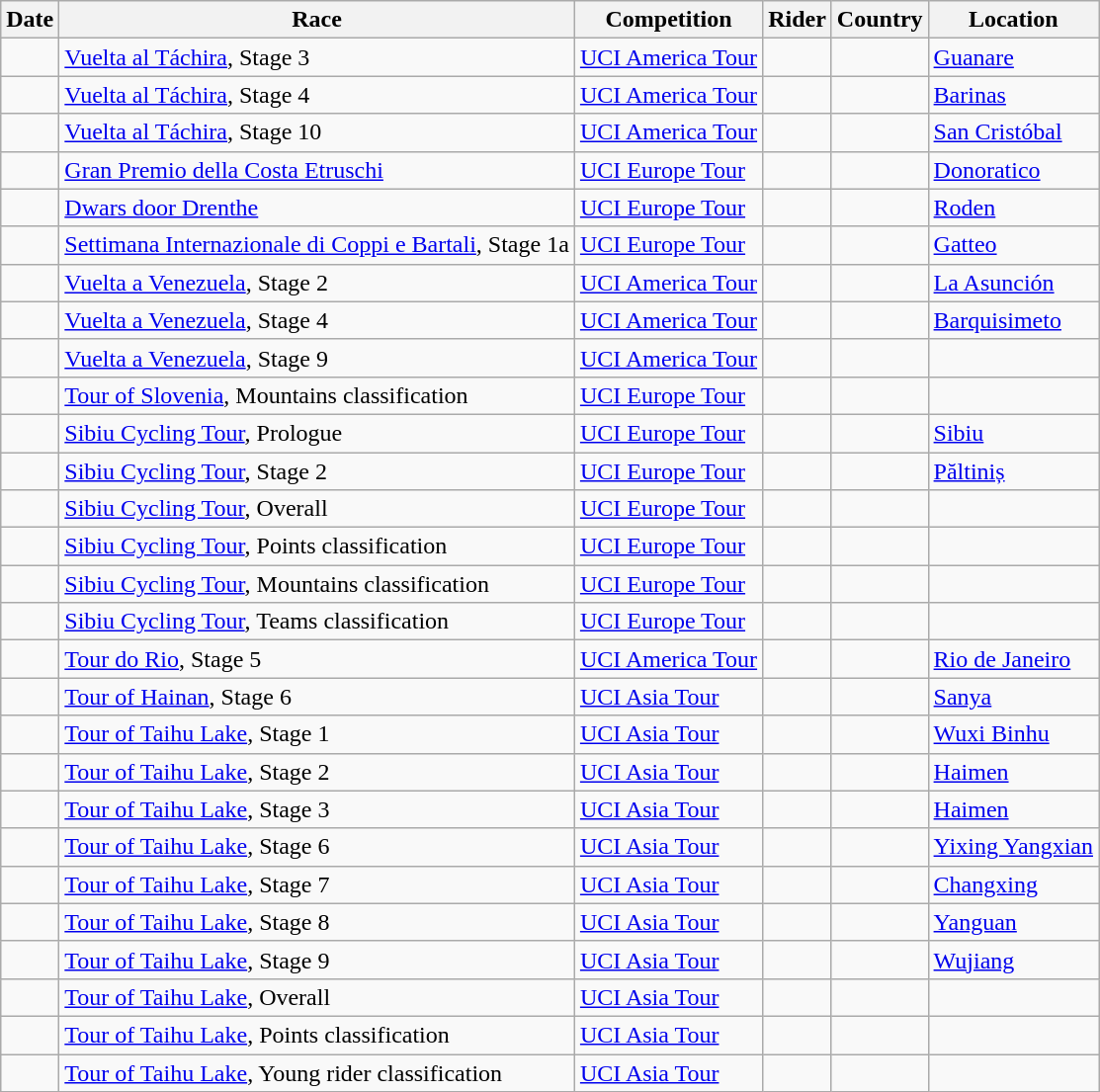<table class="wikitable sortable">
<tr>
<th>Date</th>
<th>Race</th>
<th>Competition</th>
<th>Rider</th>
<th>Country</th>
<th>Location</th>
</tr>
<tr>
<td></td>
<td><a href='#'>Vuelta al Táchira</a>, Stage 3</td>
<td><a href='#'>UCI America Tour</a></td>
<td></td>
<td></td>
<td><a href='#'>Guanare</a></td>
</tr>
<tr>
<td></td>
<td><a href='#'>Vuelta al Táchira</a>, Stage 4</td>
<td><a href='#'>UCI America Tour</a></td>
<td></td>
<td></td>
<td><a href='#'>Barinas</a></td>
</tr>
<tr>
<td></td>
<td><a href='#'>Vuelta al Táchira</a>, Stage 10</td>
<td><a href='#'>UCI America Tour</a></td>
<td></td>
<td></td>
<td><a href='#'>San Cristóbal</a></td>
</tr>
<tr>
<td></td>
<td><a href='#'>Gran Premio della Costa Etruschi</a></td>
<td><a href='#'>UCI Europe Tour</a></td>
<td></td>
<td></td>
<td><a href='#'>Donoratico</a></td>
</tr>
<tr>
<td></td>
<td><a href='#'>Dwars door Drenthe</a></td>
<td><a href='#'>UCI Europe Tour</a></td>
<td></td>
<td></td>
<td><a href='#'>Roden</a></td>
</tr>
<tr>
<td></td>
<td><a href='#'>Settimana Internazionale di Coppi e Bartali</a>, Stage 1a</td>
<td><a href='#'>UCI Europe Tour</a></td>
<td></td>
<td></td>
<td><a href='#'>Gatteo</a></td>
</tr>
<tr>
<td></td>
<td><a href='#'>Vuelta a Venezuela</a>, Stage 2</td>
<td><a href='#'>UCI America Tour</a></td>
<td></td>
<td></td>
<td><a href='#'>La Asunción</a></td>
</tr>
<tr>
<td></td>
<td><a href='#'>Vuelta a Venezuela</a>, Stage 4</td>
<td><a href='#'>UCI America Tour</a></td>
<td></td>
<td></td>
<td><a href='#'>Barquisimeto</a></td>
</tr>
<tr>
<td></td>
<td><a href='#'>Vuelta a Venezuela</a>, Stage 9</td>
<td><a href='#'>UCI America Tour</a></td>
<td></td>
<td></td>
<td></td>
</tr>
<tr>
<td></td>
<td><a href='#'>Tour of Slovenia</a>, Mountains classification</td>
<td><a href='#'>UCI Europe Tour</a></td>
<td></td>
<td></td>
<td></td>
</tr>
<tr>
<td></td>
<td><a href='#'>Sibiu Cycling Tour</a>, Prologue</td>
<td><a href='#'>UCI Europe Tour</a></td>
<td></td>
<td></td>
<td><a href='#'>Sibiu</a></td>
</tr>
<tr>
<td></td>
<td><a href='#'>Sibiu Cycling Tour</a>, Stage 2</td>
<td><a href='#'>UCI Europe Tour</a></td>
<td></td>
<td></td>
<td><a href='#'>Păltiniș</a></td>
</tr>
<tr>
<td></td>
<td><a href='#'>Sibiu Cycling Tour</a>, Overall</td>
<td><a href='#'>UCI Europe Tour</a></td>
<td></td>
<td></td>
<td></td>
</tr>
<tr>
<td></td>
<td><a href='#'>Sibiu Cycling Tour</a>, Points classification</td>
<td><a href='#'>UCI Europe Tour</a></td>
<td></td>
<td></td>
<td></td>
</tr>
<tr>
<td></td>
<td><a href='#'>Sibiu Cycling Tour</a>, Mountains classification</td>
<td><a href='#'>UCI Europe Tour</a></td>
<td></td>
<td></td>
<td></td>
</tr>
<tr>
<td></td>
<td><a href='#'>Sibiu Cycling Tour</a>, Teams classification</td>
<td><a href='#'>UCI Europe Tour</a></td>
<td align="center"></td>
<td></td>
<td></td>
</tr>
<tr>
<td></td>
<td><a href='#'>Tour do Rio</a>, Stage 5</td>
<td><a href='#'>UCI America Tour</a></td>
<td></td>
<td></td>
<td><a href='#'>Rio de Janeiro</a></td>
</tr>
<tr>
<td></td>
<td><a href='#'>Tour of Hainan</a>, Stage 6</td>
<td><a href='#'>UCI Asia Tour</a></td>
<td></td>
<td></td>
<td><a href='#'>Sanya</a></td>
</tr>
<tr>
<td></td>
<td><a href='#'>Tour of Taihu Lake</a>, Stage 1</td>
<td><a href='#'>UCI Asia Tour</a></td>
<td></td>
<td></td>
<td><a href='#'>Wuxi Binhu</a></td>
</tr>
<tr>
<td></td>
<td><a href='#'>Tour of Taihu Lake</a>, Stage 2</td>
<td><a href='#'>UCI Asia Tour</a></td>
<td></td>
<td></td>
<td><a href='#'>Haimen</a></td>
</tr>
<tr>
<td></td>
<td><a href='#'>Tour of Taihu Lake</a>, Stage 3</td>
<td><a href='#'>UCI Asia Tour</a></td>
<td></td>
<td></td>
<td><a href='#'>Haimen</a></td>
</tr>
<tr>
<td></td>
<td><a href='#'>Tour of Taihu Lake</a>, Stage 6</td>
<td><a href='#'>UCI Asia Tour</a></td>
<td></td>
<td></td>
<td><a href='#'>Yixing Yangxian</a></td>
</tr>
<tr>
<td></td>
<td><a href='#'>Tour of Taihu Lake</a>, Stage 7</td>
<td><a href='#'>UCI Asia Tour</a></td>
<td></td>
<td></td>
<td><a href='#'>Changxing</a></td>
</tr>
<tr>
<td></td>
<td><a href='#'>Tour of Taihu Lake</a>, Stage 8</td>
<td><a href='#'>UCI Asia Tour</a></td>
<td></td>
<td></td>
<td><a href='#'>Yanguan</a></td>
</tr>
<tr>
<td></td>
<td><a href='#'>Tour of Taihu Lake</a>, Stage 9</td>
<td><a href='#'>UCI Asia Tour</a></td>
<td></td>
<td></td>
<td><a href='#'>Wujiang</a></td>
</tr>
<tr>
<td></td>
<td><a href='#'>Tour of Taihu Lake</a>, Overall</td>
<td><a href='#'>UCI Asia Tour</a></td>
<td></td>
<td></td>
<td></td>
</tr>
<tr>
<td></td>
<td><a href='#'>Tour of Taihu Lake</a>, Points classification</td>
<td><a href='#'>UCI Asia Tour</a></td>
<td></td>
<td></td>
<td></td>
</tr>
<tr>
<td></td>
<td><a href='#'>Tour of Taihu Lake</a>, Young rider classification</td>
<td><a href='#'>UCI Asia Tour</a></td>
<td></td>
<td></td>
<td></td>
</tr>
</table>
